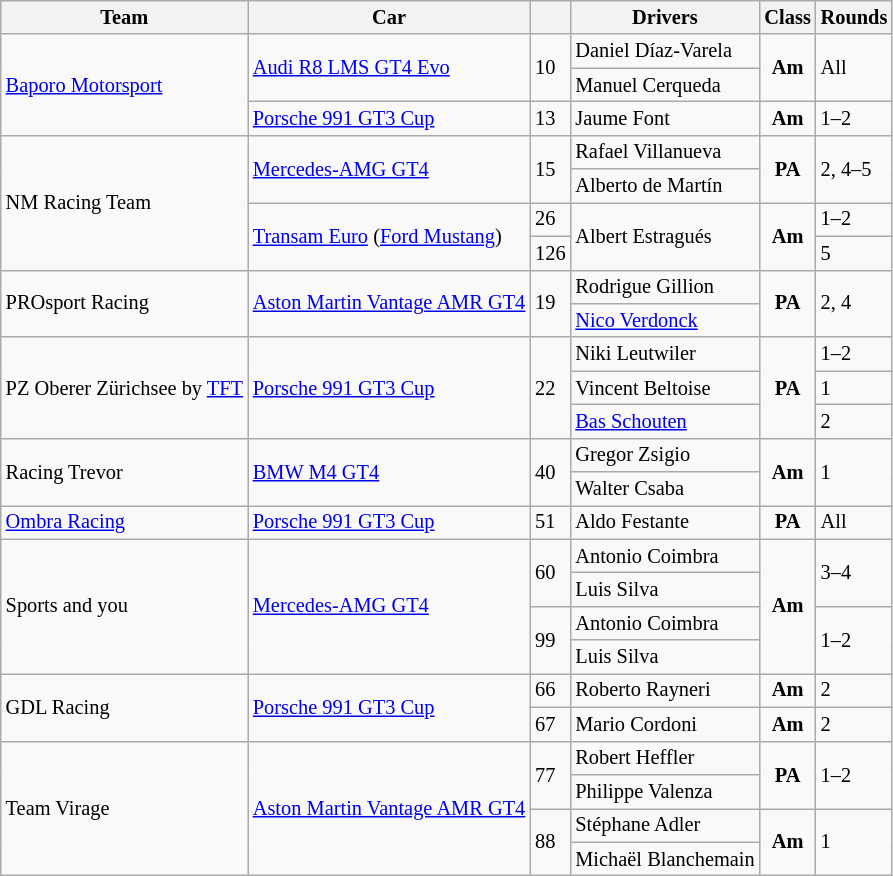<table class="wikitable" style="font-size: 85%">
<tr>
<th>Team</th>
<th>Car</th>
<th></th>
<th>Drivers</th>
<th>Class</th>
<th>Rounds</th>
</tr>
<tr>
<td rowspan="3"> <a href='#'>Baporo Motorsport</a></td>
<td rowspan="2"><a href='#'>Audi R8 LMS GT4 Evo</a></td>
<td rowspan="2">10</td>
<td> Daniel Díaz-Varela</td>
<td rowspan="2" align="center"><strong><span>Am</span></strong></td>
<td rowspan="2">All</td>
</tr>
<tr>
<td> Manuel Cerqueda</td>
</tr>
<tr>
<td><a href='#'>Porsche 991 GT3 Cup</a></td>
<td>13</td>
<td> Jaume Font</td>
<td align="center"><strong><span>Am</span></strong></td>
<td>1–2</td>
</tr>
<tr>
<td rowspan="4"> NM Racing Team</td>
<td rowspan="2"><a href='#'>Mercedes-AMG GT4</a></td>
<td rowspan="2">15</td>
<td> Rafael Villanueva</td>
<td rowspan="2" align="center"><strong><span>PA</span></strong></td>
<td rowspan="2">2, 4–5</td>
</tr>
<tr>
<td> Alberto de Martín</td>
</tr>
<tr>
<td rowspan="2"><a href='#'>Transam Euro</a> (<a href='#'>Ford Mustang</a>)</td>
<td>26</td>
<td rowspan="2"> Albert Estragués</td>
<td rowspan="2" align="center"><strong><span>Am</span></strong></td>
<td>1–2</td>
</tr>
<tr>
<td>126</td>
<td>5</td>
</tr>
<tr>
<td rowspan="2"> PROsport Racing</td>
<td rowspan="2"><a href='#'>Aston Martin Vantage AMR GT4</a></td>
<td rowspan="2">19</td>
<td> Rodrigue Gillion</td>
<td rowspan="2" align="center"><strong><span>PA</span></strong></td>
<td rowspan="2">2, 4</td>
</tr>
<tr>
<td> <a href='#'>Nico Verdonck</a></td>
</tr>
<tr>
<td rowspan="3"> PZ Oberer Zürichsee by <a href='#'>TFT</a></td>
<td rowspan="3"><a href='#'>Porsche 991 GT3 Cup</a></td>
<td rowspan="3">22</td>
<td> Niki Leutwiler</td>
<td rowspan="3" align="center"><strong><span>PA</span></strong></td>
<td>1–2</td>
</tr>
<tr>
<td> Vincent Beltoise</td>
<td>1</td>
</tr>
<tr>
<td> <a href='#'>Bas Schouten</a></td>
<td>2</td>
</tr>
<tr>
<td rowspan="2"> Racing Trevor</td>
<td rowspan="2"><a href='#'>BMW M4 GT4</a></td>
<td rowspan="2">40</td>
<td> Gregor Zsigio</td>
<td rowspan="2" align="center"><strong><span>Am</span></strong></td>
<td rowspan="2">1</td>
</tr>
<tr>
<td> Walter Csaba</td>
</tr>
<tr>
<td> <a href='#'>Ombra Racing</a></td>
<td><a href='#'>Porsche 991 GT3 Cup</a></td>
<td>51</td>
<td> Aldo Festante</td>
<td align="center"><strong><span>PA</span></strong></td>
<td>All</td>
</tr>
<tr>
<td rowspan="4"> Sports and you</td>
<td rowspan="4"><a href='#'>Mercedes-AMG GT4</a></td>
<td rowspan="2">60</td>
<td> Antonio Coimbra</td>
<td rowspan="4" align="center"><strong><span>Am</span></strong></td>
<td rowspan="2">3–4</td>
</tr>
<tr>
<td> Luis Silva</td>
</tr>
<tr>
<td rowspan="2">99</td>
<td> Antonio Coimbra</td>
<td rowspan="2">1–2</td>
</tr>
<tr>
<td> Luis Silva</td>
</tr>
<tr>
<td rowspan="2"> GDL Racing</td>
<td rowspan="2"><a href='#'>Porsche 991 GT3 Cup</a></td>
<td>66</td>
<td> Roberto Rayneri</td>
<td align="center"><strong><span>Am</span></strong></td>
<td>2</td>
</tr>
<tr>
<td>67</td>
<td> Mario Cordoni</td>
<td align="center"><strong><span>Am</span></strong></td>
<td>2</td>
</tr>
<tr>
<td rowspan="4"> Team Virage</td>
<td rowspan="4"><a href='#'>Aston Martin Vantage AMR GT4</a></td>
<td rowspan="2">77</td>
<td> Robert Heffler</td>
<td rowspan="2" align="center"><strong><span>PA</span></strong></td>
<td rowspan="2">1–2</td>
</tr>
<tr>
<td> Philippe Valenza</td>
</tr>
<tr>
<td rowspan="2">88</td>
<td> Stéphane Adler</td>
<td rowspan="2" align="center"><strong><span>Am</span></strong></td>
<td rowspan="2">1</td>
</tr>
<tr>
<td> Michaël Blanchemain</td>
</tr>
</table>
